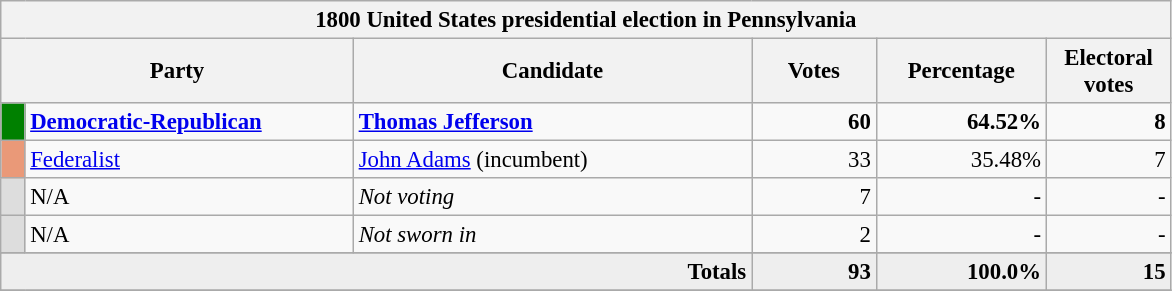<table class="wikitable" style="font-size: 95%;">
<tr>
<th colspan="6">1800 United States presidential election in Pennsylvania</th>
</tr>
<tr>
<th colspan="2" style="width: 15em">Party</th>
<th style="width: 17em">Candidate</th>
<th style="width: 5em">Votes</th>
<th style="width: 7em">Percentage</th>
<th style="width: 5em">Electoral votes</th>
</tr>
<tr>
<th style="background-color:#008000; width: 3px"></th>
<td style="width: 130px"><strong><a href='#'>Democratic-Republican</a></strong></td>
<td><strong><a href='#'>Thomas Jefferson</a></strong></td>
<td align="right"><strong>60</strong></td>
<td align="right"><strong>64.52%</strong></td>
<td align="right"><strong>8</strong></td>
</tr>
<tr>
<th style="background-color:#EA9978; width: 3px"></th>
<td style="width: 130px"><a href='#'>Federalist</a></td>
<td><a href='#'>John Adams</a> (incumbent)</td>
<td align="right">33</td>
<td align="right">35.48%</td>
<td align="right">7</td>
</tr>
<tr>
<th style="background-color:#DDDDDD; width: 3px"></th>
<td style="width: 130px">N/A</td>
<td><em>Not voting</em></td>
<td align="right">7</td>
<td align="right">-</td>
<td align="right">-</td>
</tr>
<tr>
<th style="background-color:#DDDDDD; width: 3px"></th>
<td style="width: 130px">N/A</td>
<td><em>Not sworn in</em></td>
<td align="right">2</td>
<td align="right">-</td>
<td align="right">-</td>
</tr>
<tr>
</tr>
<tr bgcolor="#EEEEEE">
<td colspan="3" align="right"><strong>Totals</strong></td>
<td align="right"><strong>93</strong></td>
<td align="right"><strong>100.0%</strong></td>
<td align="right"><strong>15</strong></td>
</tr>
<tr>
</tr>
</table>
